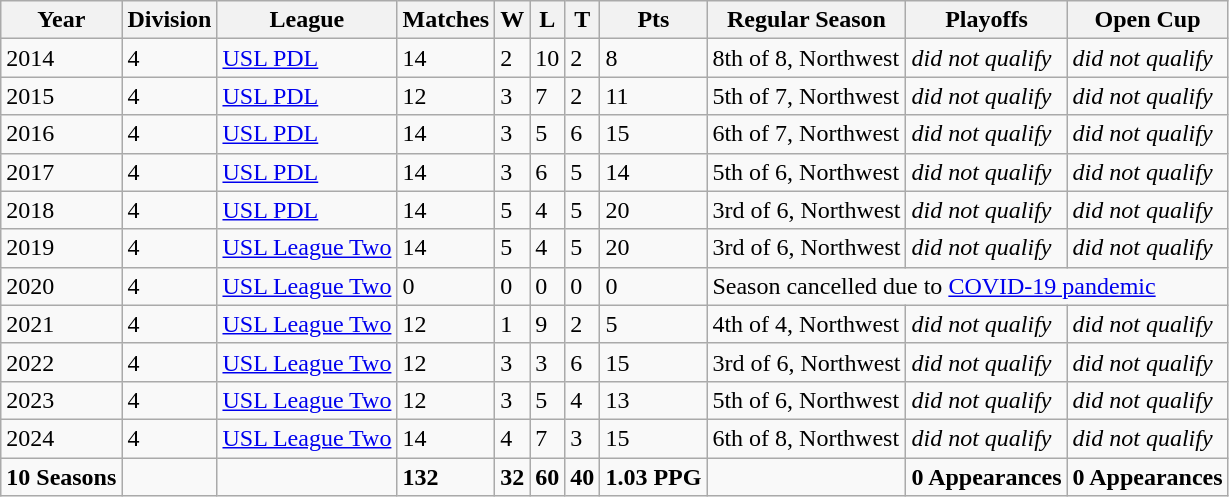<table class="wikitable">
<tr>
<th>Year</th>
<th>Division</th>
<th>League</th>
<th>Matches</th>
<th>W</th>
<th>L</th>
<th>T</th>
<th>Pts</th>
<th>Regular Season</th>
<th>Playoffs</th>
<th>Open Cup</th>
</tr>
<tr>
<td>2014</td>
<td>4</td>
<td><a href='#'>USL PDL</a></td>
<td>14</td>
<td>2</td>
<td>10</td>
<td>2</td>
<td>8</td>
<td>8th of 8, Northwest</td>
<td><em>did not qualify</em></td>
<td><em>did not qualify</em></td>
</tr>
<tr>
<td>2015</td>
<td>4</td>
<td><a href='#'>USL PDL</a></td>
<td>12</td>
<td>3</td>
<td>7</td>
<td>2</td>
<td>11</td>
<td>5th of 7, Northwest</td>
<td><em>did not qualify</em></td>
<td><em>did not qualify</em></td>
</tr>
<tr>
<td>2016</td>
<td>4</td>
<td><a href='#'>USL PDL</a></td>
<td>14</td>
<td>3</td>
<td>5</td>
<td>6</td>
<td>15</td>
<td>6th of 7, Northwest</td>
<td><em>did not qualify</em></td>
<td><em>did not qualify</em></td>
</tr>
<tr>
<td>2017</td>
<td>4</td>
<td><a href='#'>USL PDL</a></td>
<td>14</td>
<td>3</td>
<td>6</td>
<td>5</td>
<td>14</td>
<td>5th of 6, Northwest</td>
<td><em>did not qualify</em></td>
<td><em>did not qualify</em></td>
</tr>
<tr>
<td>2018</td>
<td>4</td>
<td><a href='#'>USL PDL</a></td>
<td>14</td>
<td>5</td>
<td>4</td>
<td>5</td>
<td>20</td>
<td>3rd of 6, Northwest</td>
<td><em>did not qualify</em></td>
<td><em>did not qualify</em></td>
</tr>
<tr>
<td>2019</td>
<td>4</td>
<td><a href='#'>USL League Two</a></td>
<td>14</td>
<td>5</td>
<td>4</td>
<td>5</td>
<td>20</td>
<td>3rd of 6, Northwest</td>
<td><em>did not qualify</em></td>
<td><em>did not qualify</em></td>
</tr>
<tr>
<td>2020</td>
<td>4</td>
<td><a href='#'>USL League Two</a></td>
<td>0</td>
<td>0</td>
<td>0</td>
<td>0</td>
<td>0</td>
<td colspan=3>Season cancelled due to <a href='#'>COVID-19 pandemic</a></td>
</tr>
<tr>
<td>2021</td>
<td>4</td>
<td><a href='#'>USL League Two</a></td>
<td>12</td>
<td>1</td>
<td>9</td>
<td>2</td>
<td>5</td>
<td>4th of 4, Northwest</td>
<td><em>did not qualify</em></td>
<td><em>did not qualify</em></td>
</tr>
<tr>
<td>2022</td>
<td>4</td>
<td><a href='#'>USL League Two</a></td>
<td>12</td>
<td>3</td>
<td>3</td>
<td>6</td>
<td>15</td>
<td>3rd of 6, Northwest</td>
<td><em>did not qualify</em></td>
<td><em>did not qualify</em></td>
</tr>
<tr>
<td>2023</td>
<td>4</td>
<td><a href='#'>USL League Two</a></td>
<td>12</td>
<td>3</td>
<td>5</td>
<td>4</td>
<td>13</td>
<td>5th of 6, Northwest</td>
<td><em>did not qualify</em></td>
<td><em>did not qualify</em></td>
</tr>
<tr>
<td>2024</td>
<td>4</td>
<td><a href='#'>USL League Two</a></td>
<td>14</td>
<td>4</td>
<td>7</td>
<td>3</td>
<td>15</td>
<td>6th of 8, Northwest</td>
<td><em>did not qualify</em></td>
<td><em>did not qualify</em></td>
</tr>
<tr>
<td><strong>10 Seasons</strong></td>
<td></td>
<td></td>
<td><strong>132</strong></td>
<td><strong>32</strong></td>
<td><strong>60</strong></td>
<td><strong>40</strong></td>
<td><strong>1.03 PPG</strong></td>
<td></td>
<td><strong>0 Appearances</strong></td>
<td><strong>0 Appearances</strong></td>
</tr>
</table>
